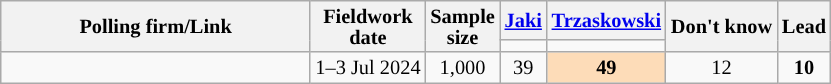<table class="wikitable" style="text-align:center; font-size:85%; line-height:14px;">
<tr>
<th rowspan="2" style="width:200px;">Polling firm/Link</th>
<th rowspan="2" data-sort-type="date">Fieldwork<br>date</th>
<th rowspan="2" style="width:20px;">Sample<br>size</th>
<th><a href='#'>Jaki</a><br></th>
<th><a href='#'>Trzaskowski</a><br></th>
<th rowspan="2">Don't know</th>
<th rowspan="2">Lead</th>
</tr>
<tr>
<td style="background:"></td>
<td style="background:"></td>
</tr>
<tr>
<td></td>
<td data-sort-value="2024-07-03">1–3 Jul 2024</td>
<td>1,000</td>
<td>39</td>
<td style="background:#FDDCB8;"><strong>49</strong></td>
<td>12</td>
<td style="background:"><strong>10</strong></td>
</tr>
</table>
